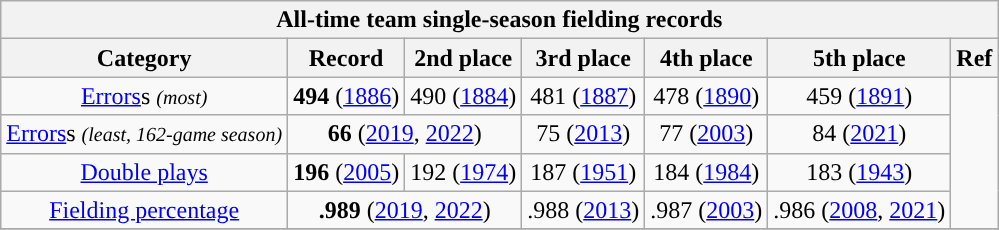<table class="wikitable unsortable" style="text-align:center">
<tr>
<th colspan=7><strong>All-time team single-season fielding records</strong></th>
</tr>
<tr>
<th scope="col">Category</th>
<th scope="col">Record</th>
<th scope="col">2nd place</th>
<th scope="col">3rd place</th>
<th scope="col">4th place</th>
<th scope="col">5th place</th>
<th scope="col">Ref</th>
</tr>
<tr>
<td><a href='#'>Errors</a>s <small><em>(most)</em></small></td>
<td><strong>494</strong> (<a href='#'>1886</a>)</td>
<td>490 (<a href='#'>1884</a>)</td>
<td>481 (<a href='#'>1887</a>)</td>
<td>478 (<a href='#'>1890</a>)</td>
<td>459 (<a href='#'>1891</a>)</td>
<td rowspan="4" style="text-align: center;"></td>
</tr>
<tr>
<td><a href='#'>Errors</a>s <small><em>(least, 162-game season)</em></small></td>
<td colspan="2" style="text-align: center;"><strong>66</strong> (<a href='#'>2019</a>, <a href='#'>2022</a>)</td>
<td>75 (<a href='#'>2013</a>)</td>
<td>77 (<a href='#'>2003</a>)</td>
<td>84 (<a href='#'>2021</a>)</td>
</tr>
<tr>
<td><a href='#'>Double plays</a></td>
<td><strong>196</strong> (<a href='#'>2005</a>)</td>
<td>192 (<a href='#'>1974</a>)</td>
<td>187 (<a href='#'>1951</a>)</td>
<td>184 (<a href='#'>1984</a>)</td>
<td>183 (<a href='#'>1943</a>)</td>
</tr>
<tr>
<td><a href='#'>Fielding percentage</a></td>
<td colspan="2" style="text-align: center;"><strong>.989</strong> (<a href='#'>2019</a>, <a href='#'>2022</a>)</td>
<td>.988 (<a href='#'>2013</a>)</td>
<td>.987 (<a href='#'>2003</a>)</td>
<td>.986 (<a href='#'>2008</a>, <a href='#'>2021</a>)</td>
</tr>
<tr>
</tr>
</table>
